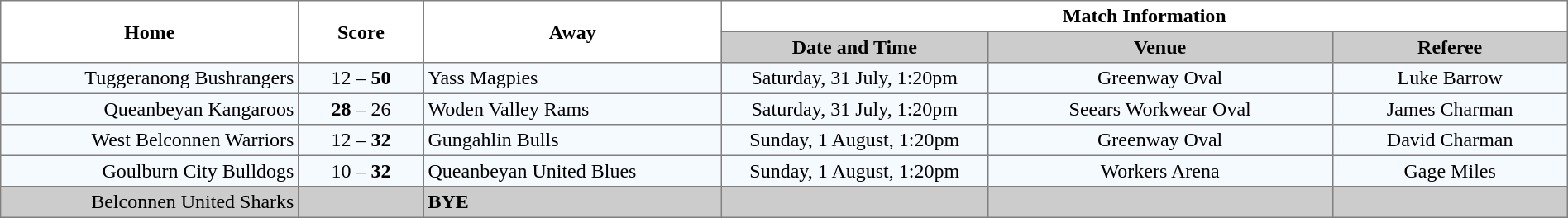<table border="1" cellpadding="3" cellspacing="0" width="100%" style="border-collapse:collapse;  text-align:center;">
<tr>
<th rowspan="2" width="19%">Home</th>
<th rowspan="2" width="8%">Score</th>
<th rowspan="2" width="19%">Away</th>
<th colspan="3">Match Information</th>
</tr>
<tr bgcolor="#CCCCCC">
<th width="17%">Date and Time</th>
<th width="22%">Venue</th>
<th width="50%">Referee</th>
</tr>
<tr style="text-align:center; background:#f5faff;">
<td align="right">Tuggeranong Bushrangers </td>
<td>12 – <strong>50</strong></td>
<td align="left"> Yass Magpies</td>
<td>Saturday, 31 July, 1:20pm</td>
<td>Greenway Oval</td>
<td>Luke Barrow</td>
</tr>
<tr style="text-align:center; background:#f5faff;">
<td align="right">Queanbeyan Kangaroos </td>
<td><strong>28</strong> – 26</td>
<td align="left"> Woden Valley Rams</td>
<td>Saturday, 31 July, 1:20pm</td>
<td>Seears Workwear Oval</td>
<td>James Charman</td>
</tr>
<tr style="text-align:center; background:#f5faff;">
<td align="right">West Belconnen Warriors </td>
<td>12 – <strong>32</strong></td>
<td align="left"> Gungahlin Bulls</td>
<td>Sunday, 1 August, 1:20pm</td>
<td>Greenway Oval</td>
<td>David Charman</td>
</tr>
<tr style="text-align:center; background:#f5faff;">
<td align="right">Goulburn City Bulldogs </td>
<td>10 – <strong>32</strong></td>
<td align="left"> Queanbeyan United Blues</td>
<td>Sunday, 1 August, 1:20pm</td>
<td>Workers Arena</td>
<td>Gage Miles</td>
</tr>
<tr style="text-align:center; background:#CCCCCC;">
<td align="right">Belconnen United Sharks </td>
<td></td>
<td align="left"><strong>BYE</strong></td>
<td></td>
<td></td>
<td></td>
</tr>
</table>
